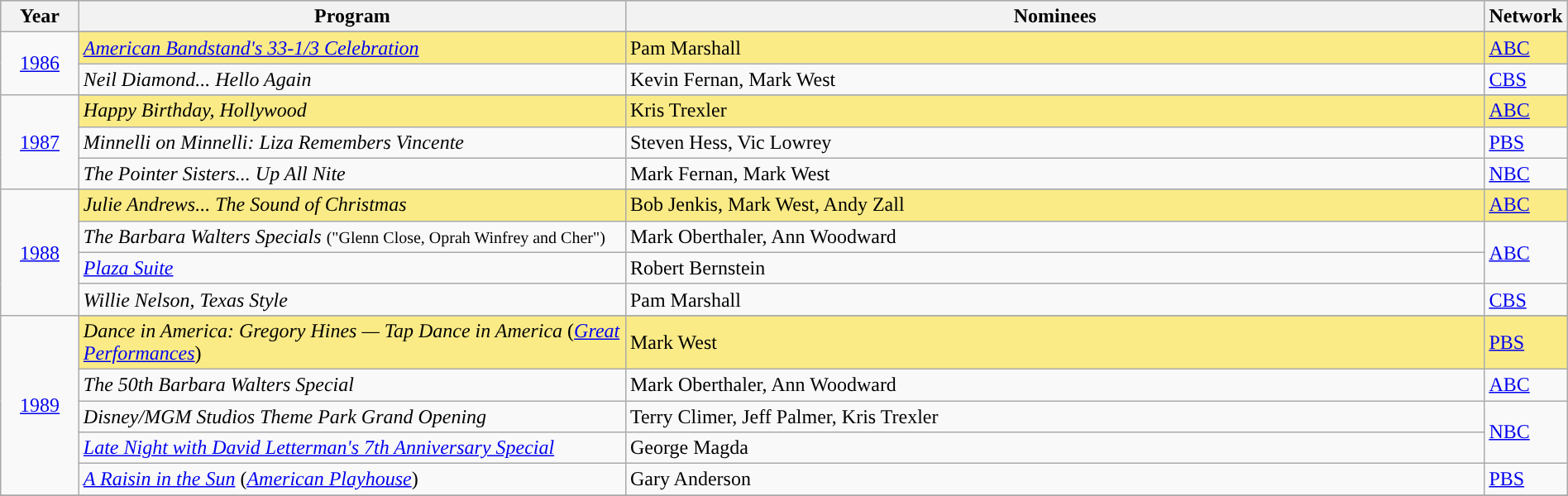<table class="wikitable" style="width:100%">
<tr style="background:#bebebe;">
<th style="width:5%;">Year</th>
<th style="width:35%;">Program</th>
<th style="width:55%;">Nominees</th>
<th style="width:5%;">Network</th>
</tr>
<tr>
<td rowspan=3 style="text-align:center;"><a href='#'>1986</a><br></td>
</tr>
<tr style="background:#FAEB86;">
<td><em><a href='#'>American Bandstand's 33-1/3 Celebration</a></em></td>
<td>Pam Marshall</td>
<td><a href='#'>ABC</a></td>
</tr>
<tr>
<td><em>Neil Diamond... Hello Again</em></td>
<td>Kevin Fernan, Mark West</td>
<td><a href='#'>CBS</a></td>
</tr>
<tr>
<td rowspan=4 style="text-align:center;"><a href='#'>1987</a><br></td>
</tr>
<tr style="background:#FAEB86;">
<td><em>Happy Birthday, Hollywood</em></td>
<td>Kris Trexler</td>
<td><a href='#'>ABC</a></td>
</tr>
<tr>
<td><em>Minnelli on Minnelli: Liza Remembers Vincente</em></td>
<td>Steven Hess, Vic Lowrey</td>
<td><a href='#'>PBS</a></td>
</tr>
<tr>
<td><em>The Pointer Sisters... Up All Nite</em></td>
<td>Mark Fernan, Mark West</td>
<td><a href='#'>NBC</a></td>
</tr>
<tr>
<td rowspan=5 style="text-align:center;"><a href='#'>1988</a><br></td>
</tr>
<tr style="background:#FAEB86;">
<td><em>Julie Andrews... The Sound of Christmas</em></td>
<td>Bob Jenkis, Mark West, Andy Zall</td>
<td><a href='#'>ABC</a></td>
</tr>
<tr>
<td><em>The Barbara Walters Specials</em> <small>("Glenn Close, Oprah Winfrey and Cher")</small></td>
<td>Mark Oberthaler, Ann Woodward</td>
<td rowspan=2><a href='#'>ABC</a></td>
</tr>
<tr>
<td><em><a href='#'>Plaza Suite</a></em></td>
<td>Robert Bernstein</td>
</tr>
<tr>
<td><em>Willie Nelson, Texas Style</em></td>
<td>Pam Marshall</td>
<td><a href='#'>CBS</a></td>
</tr>
<tr>
<td rowspan=6 style="text-align:center;"><a href='#'>1989</a><br></td>
</tr>
<tr style="background:#FAEB86;">
<td><em>Dance in America: Gregory Hines — Tap Dance in America</em> (<em><a href='#'>Great Performances</a></em>)</td>
<td>Mark West</td>
<td><a href='#'>PBS</a></td>
</tr>
<tr>
<td><em>The 50th Barbara Walters Special</em></td>
<td>Mark Oberthaler, Ann Woodward</td>
<td><a href='#'>ABC</a></td>
</tr>
<tr>
<td><em>Disney/MGM Studios Theme Park Grand Opening</em></td>
<td>Terry Climer, Jeff Palmer, Kris Trexler</td>
<td rowspan=2><a href='#'>NBC</a></td>
</tr>
<tr>
<td><em><a href='#'>Late Night with David Letterman's 7th Anniversary Special</a></em></td>
<td>George Magda</td>
</tr>
<tr>
<td><em><a href='#'>A Raisin in the Sun</a></em> (<em><a href='#'>American Playhouse</a></em>)</td>
<td>Gary Anderson</td>
<td><a href='#'>PBS</a></td>
</tr>
<tr>
</tr>
</table>
